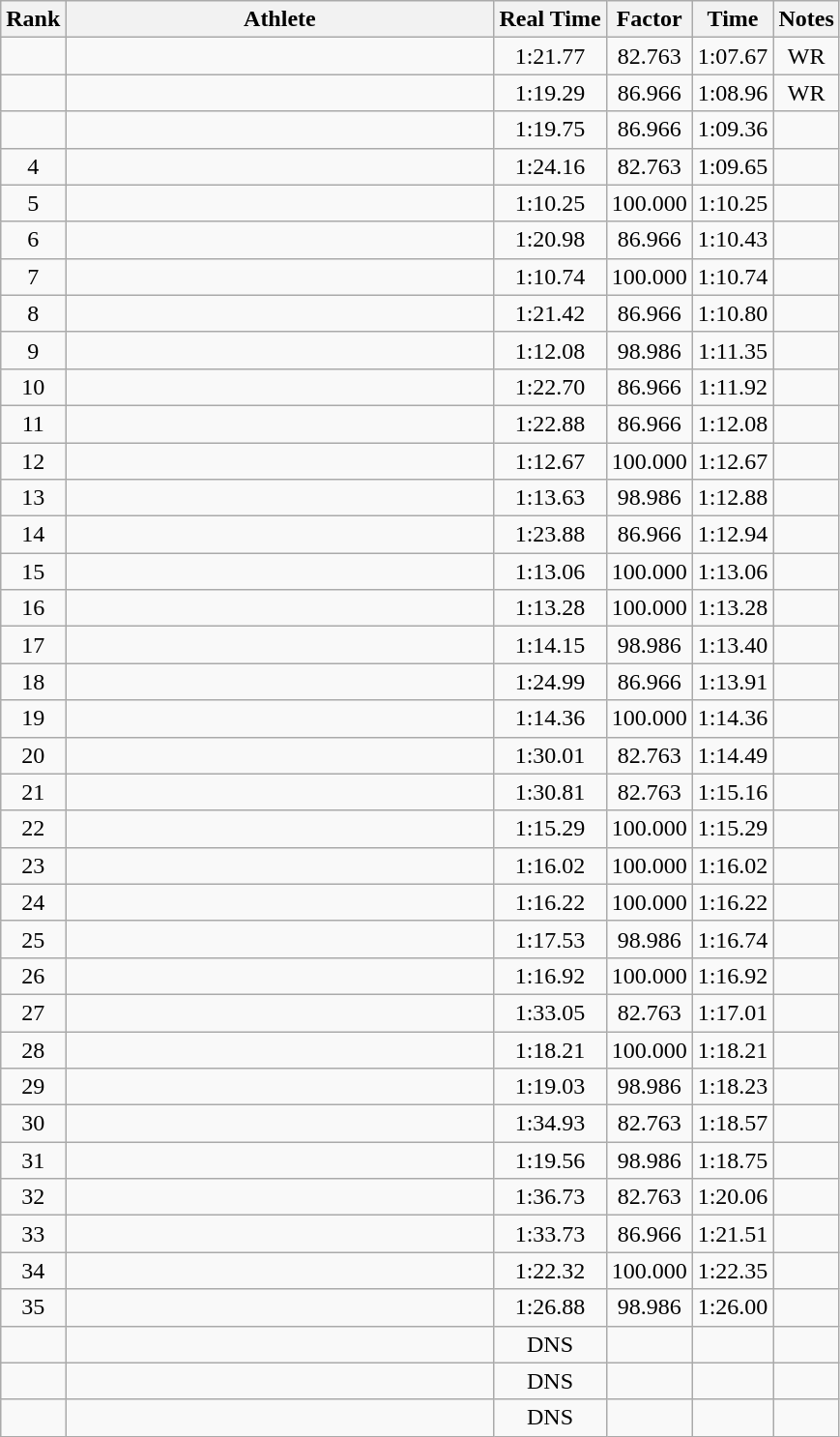<table class="wikitable" style="text-align:center">
<tr>
<th>Rank</th>
<th Style="width:18em">Athlete</th>
<th>Real Time</th>
<th>Factor</th>
<th>Time</th>
<th>Notes</th>
</tr>
<tr>
<td></td>
<td style="text-align:left"></td>
<td>1:21.77</td>
<td>82.763</td>
<td>1:07.67</td>
<td>WR</td>
</tr>
<tr>
<td></td>
<td style="text-align:left"></td>
<td>1:19.29</td>
<td>86.966</td>
<td>1:08.96</td>
<td>WR</td>
</tr>
<tr>
<td></td>
<td style="text-align:left"></td>
<td>1:19.75</td>
<td>86.966</td>
<td>1:09.36</td>
<td></td>
</tr>
<tr>
<td>4</td>
<td style="text-align:left"></td>
<td>1:24.16</td>
<td>82.763</td>
<td>1:09.65</td>
<td></td>
</tr>
<tr>
<td>5</td>
<td style="text-align:left"></td>
<td>1:10.25</td>
<td>100.000</td>
<td>1:10.25</td>
<td></td>
</tr>
<tr>
<td>6</td>
<td style="text-align:left"></td>
<td>1:20.98</td>
<td>86.966</td>
<td>1:10.43</td>
<td></td>
</tr>
<tr>
<td>7</td>
<td style="text-align:left"></td>
<td>1:10.74</td>
<td>100.000</td>
<td>1:10.74</td>
<td></td>
</tr>
<tr>
<td>8</td>
<td style="text-align:left"></td>
<td>1:21.42</td>
<td>86.966</td>
<td>1:10.80</td>
<td></td>
</tr>
<tr>
<td>9</td>
<td style="text-align:left"></td>
<td>1:12.08</td>
<td>98.986</td>
<td>1:11.35</td>
<td></td>
</tr>
<tr>
<td>10</td>
<td style="text-align:left"></td>
<td>1:22.70</td>
<td>86.966</td>
<td>1:11.92</td>
<td></td>
</tr>
<tr>
<td>11</td>
<td style="text-align:left"></td>
<td>1:22.88</td>
<td>86.966</td>
<td>1:12.08</td>
<td></td>
</tr>
<tr>
<td>12</td>
<td style="text-align:left"></td>
<td>1:12.67</td>
<td>100.000</td>
<td>1:12.67</td>
<td></td>
</tr>
<tr>
<td>13</td>
<td style="text-align:left"></td>
<td>1:13.63</td>
<td>98.986</td>
<td>1:12.88</td>
<td></td>
</tr>
<tr>
<td>14</td>
<td style="text-align:left"></td>
<td>1:23.88</td>
<td>86.966</td>
<td>1:12.94</td>
<td></td>
</tr>
<tr>
<td>15</td>
<td style="text-align:left"></td>
<td>1:13.06</td>
<td>100.000</td>
<td>1:13.06</td>
<td></td>
</tr>
<tr>
<td>16</td>
<td style="text-align:left"></td>
<td>1:13.28</td>
<td>100.000</td>
<td>1:13.28</td>
<td></td>
</tr>
<tr>
<td>17</td>
<td style="text-align:left"></td>
<td>1:14.15</td>
<td>98.986</td>
<td>1:13.40</td>
<td></td>
</tr>
<tr>
<td>18</td>
<td style="text-align:left"></td>
<td>1:24.99</td>
<td>86.966</td>
<td>1:13.91</td>
<td></td>
</tr>
<tr>
<td>19</td>
<td style="text-align:left"></td>
<td>1:14.36</td>
<td>100.000</td>
<td>1:14.36</td>
<td></td>
</tr>
<tr>
<td>20</td>
<td style="text-align:left"></td>
<td>1:30.01</td>
<td>82.763</td>
<td>1:14.49</td>
<td></td>
</tr>
<tr>
<td>21</td>
<td style="text-align:left"></td>
<td>1:30.81</td>
<td>82.763</td>
<td>1:15.16</td>
<td></td>
</tr>
<tr>
<td>22</td>
<td style="text-align:left"></td>
<td>1:15.29</td>
<td>100.000</td>
<td>1:15.29</td>
<td></td>
</tr>
<tr>
<td>23</td>
<td style="text-align:left"></td>
<td>1:16.02</td>
<td>100.000</td>
<td>1:16.02</td>
<td></td>
</tr>
<tr>
<td>24</td>
<td style="text-align:left"></td>
<td>1:16.22</td>
<td>100.000</td>
<td>1:16.22</td>
<td></td>
</tr>
<tr>
<td>25</td>
<td style="text-align:left"></td>
<td>1:17.53</td>
<td>98.986</td>
<td>1:16.74</td>
<td></td>
</tr>
<tr>
<td>26</td>
<td style="text-align:left"></td>
<td>1:16.92</td>
<td>100.000</td>
<td>1:16.92</td>
<td></td>
</tr>
<tr>
<td>27</td>
<td style="text-align:left"></td>
<td>1:33.05</td>
<td>82.763</td>
<td>1:17.01</td>
<td></td>
</tr>
<tr>
<td>28</td>
<td style="text-align:left"></td>
<td>1:18.21</td>
<td>100.000</td>
<td>1:18.21</td>
<td></td>
</tr>
<tr>
<td>29</td>
<td style="text-align:left"></td>
<td>1:19.03</td>
<td>98.986</td>
<td>1:18.23</td>
<td></td>
</tr>
<tr>
<td>30</td>
<td style="text-align:left"></td>
<td>1:34.93</td>
<td>82.763</td>
<td>1:18.57</td>
<td></td>
</tr>
<tr>
<td>31</td>
<td style="text-align:left"></td>
<td>1:19.56</td>
<td>98.986</td>
<td>1:18.75</td>
<td></td>
</tr>
<tr>
<td>32</td>
<td style="text-align:left"></td>
<td>1:36.73</td>
<td>82.763</td>
<td>1:20.06</td>
<td></td>
</tr>
<tr>
<td>33</td>
<td style="text-align:left"></td>
<td>1:33.73</td>
<td>86.966</td>
<td>1:21.51</td>
<td></td>
</tr>
<tr>
<td>34</td>
<td style="text-align:left"></td>
<td>1:22.32</td>
<td>100.000</td>
<td>1:22.35</td>
<td></td>
</tr>
<tr>
<td>35</td>
<td style="text-align:left"></td>
<td>1:26.88</td>
<td>98.986</td>
<td>1:26.00</td>
<td></td>
</tr>
<tr>
<td></td>
<td style="text-align:left"></td>
<td>DNS</td>
<td></td>
<td></td>
<td></td>
</tr>
<tr>
<td></td>
<td style="text-align:left"></td>
<td>DNS</td>
<td></td>
<td></td>
<td></td>
</tr>
<tr>
<td></td>
<td style="text-align:left"></td>
<td>DNS</td>
<td></td>
<td></td>
<td></td>
</tr>
</table>
